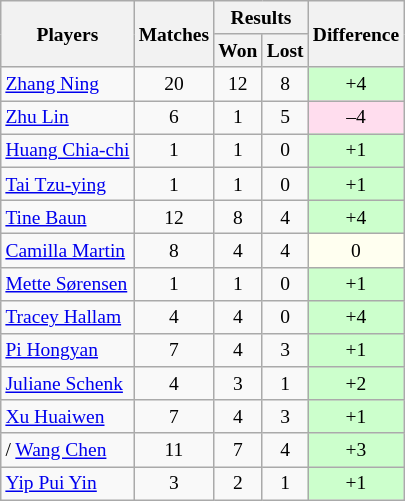<table class=wikitable style="text-align:center; font-size:small">
<tr>
<th rowspan="2">Players</th>
<th rowspan="2">Matches</th>
<th colspan="2">Results</th>
<th rowspan="2">Difference</th>
</tr>
<tr>
<th>Won</th>
<th>Lost</th>
</tr>
<tr>
<td align="left"> <a href='#'>Zhang Ning</a></td>
<td>20</td>
<td>12</td>
<td>8</td>
<td bgcolor="#ccffcc">+4</td>
</tr>
<tr>
<td align="left"> <a href='#'>Zhu Lin</a></td>
<td>6</td>
<td>1</td>
<td>5</td>
<td bgcolor="#ffddee">–4</td>
</tr>
<tr>
<td align="left"> <a href='#'>Huang Chia-chi</a></td>
<td>1</td>
<td>1</td>
<td>0</td>
<td bgcolor="#ccffcc">+1</td>
</tr>
<tr>
<td align="left"> <a href='#'>Tai Tzu-ying</a></td>
<td>1</td>
<td>1</td>
<td>0</td>
<td bgcolor="#ccffcc">+1</td>
</tr>
<tr>
<td align="left"> <a href='#'>Tine Baun</a></td>
<td>12</td>
<td>8</td>
<td>4</td>
<td bgcolor="#ccffcc">+4</td>
</tr>
<tr>
<td align="left"> <a href='#'>Camilla Martin</a></td>
<td>8</td>
<td>4</td>
<td>4</td>
<td bgcolor="#fffff0">0</td>
</tr>
<tr>
<td align="left"> <a href='#'>Mette Sørensen</a></td>
<td>1</td>
<td>1</td>
<td>0</td>
<td bgcolor="#ccffcc">+1</td>
</tr>
<tr>
<td align="left"> <a href='#'>Tracey Hallam</a></td>
<td>4</td>
<td>4</td>
<td>0</td>
<td bgcolor="#ccffcc">+4</td>
</tr>
<tr>
<td align="left"> <a href='#'>Pi Hongyan</a></td>
<td>7</td>
<td>4</td>
<td>3</td>
<td bgcolor="#ccffcc">+1</td>
</tr>
<tr>
<td align="left"> <a href='#'>Juliane Schenk</a></td>
<td>4</td>
<td>3</td>
<td>1</td>
<td bgcolor="#ccffcc">+2</td>
</tr>
<tr>
<td align="left"> <a href='#'>Xu Huaiwen</a></td>
<td>7</td>
<td>4</td>
<td>3</td>
<td bgcolor="#ccffcc">+1</td>
</tr>
<tr>
<td align="left">/ <a href='#'>Wang Chen</a></td>
<td>11</td>
<td>7</td>
<td>4</td>
<td bgcolor="#ccffcc">+3</td>
</tr>
<tr>
<td align="left"> <a href='#'>Yip Pui Yin</a></td>
<td>3</td>
<td>2</td>
<td>1</td>
<td bgcolor="#ccffcc">+1</td>
</tr>
</table>
